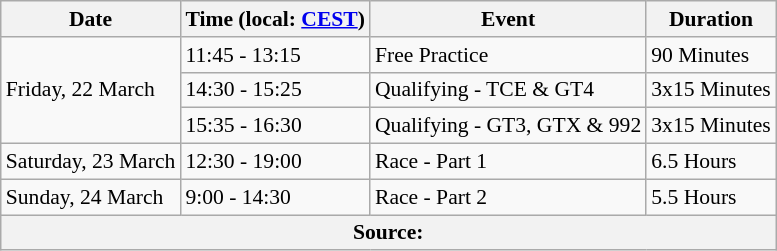<table class="wikitable" style="font-size:90%;">
<tr>
<th>Date</th>
<th>Time (local: <a href='#'>CEST</a>)</th>
<th>Event</th>
<th>Duration</th>
</tr>
<tr>
<td rowspan=3>Friday, 22 March</td>
<td>11:45 - 13:15</td>
<td>Free Practice</td>
<td>90 Minutes</td>
</tr>
<tr>
<td>14:30 - 15:25</td>
<td>Qualifying - TCE & GT4</td>
<td>3x15 Minutes</td>
</tr>
<tr>
<td>15:35 - 16:30</td>
<td>Qualifying - GT3, GTX & 992</td>
<td>3x15 Minutes</td>
</tr>
<tr>
<td rowspan=1>Saturday, 23 March</td>
<td>12:30 - 19:00</td>
<td>Race - Part 1</td>
<td>6.5 Hours</td>
</tr>
<tr>
<td rowspan=1>Sunday, 24 March</td>
<td>9:00 - 14:30</td>
<td>Race - Part 2</td>
<td>5.5 Hours</td>
</tr>
<tr>
<th colspan=4>Source:</th>
</tr>
</table>
